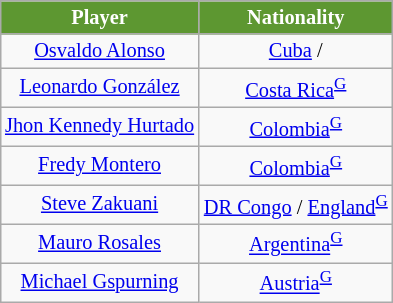<table class="wikitable" style="text-align:center; margin-left:1em; font-size:85%;">
<tr>
<th style="background:#5d9731; color:white; text-align:center;">Player</th>
<th style="background:#5d9731; color:white; text-align:center;">Nationality</th>
</tr>
<tr>
<td><a href='#'>Osvaldo Alonso</a></td>
<td> <a href='#'>Cuba</a> / </td>
</tr>
<tr>
<td><a href='#'>Leonardo González</a></td>
<td> <a href='#'>Costa Rica</a><sup><a href='#'>G</a></sup></td>
</tr>
<tr>
<td><a href='#'>Jhon Kennedy Hurtado</a></td>
<td> <a href='#'>Colombia</a><sup><a href='#'>G</a></sup></td>
</tr>
<tr>
<td><a href='#'>Fredy Montero</a></td>
<td> <a href='#'>Colombia</a><sup><a href='#'>G</a></sup></td>
</tr>
<tr>
<td><a href='#'>Steve Zakuani</a></td>
<td> <a href='#'>DR Congo</a> /  <a href='#'>England</a><sup><a href='#'>G</a></sup></td>
</tr>
<tr>
<td><a href='#'>Mauro Rosales</a></td>
<td> <a href='#'>Argentina</a><sup><a href='#'>G</a></sup></td>
</tr>
<tr>
<td><a href='#'>Michael Gspurning</a></td>
<td> <a href='#'>Austria</a><sup><a href='#'>G</a></sup></td>
</tr>
</table>
